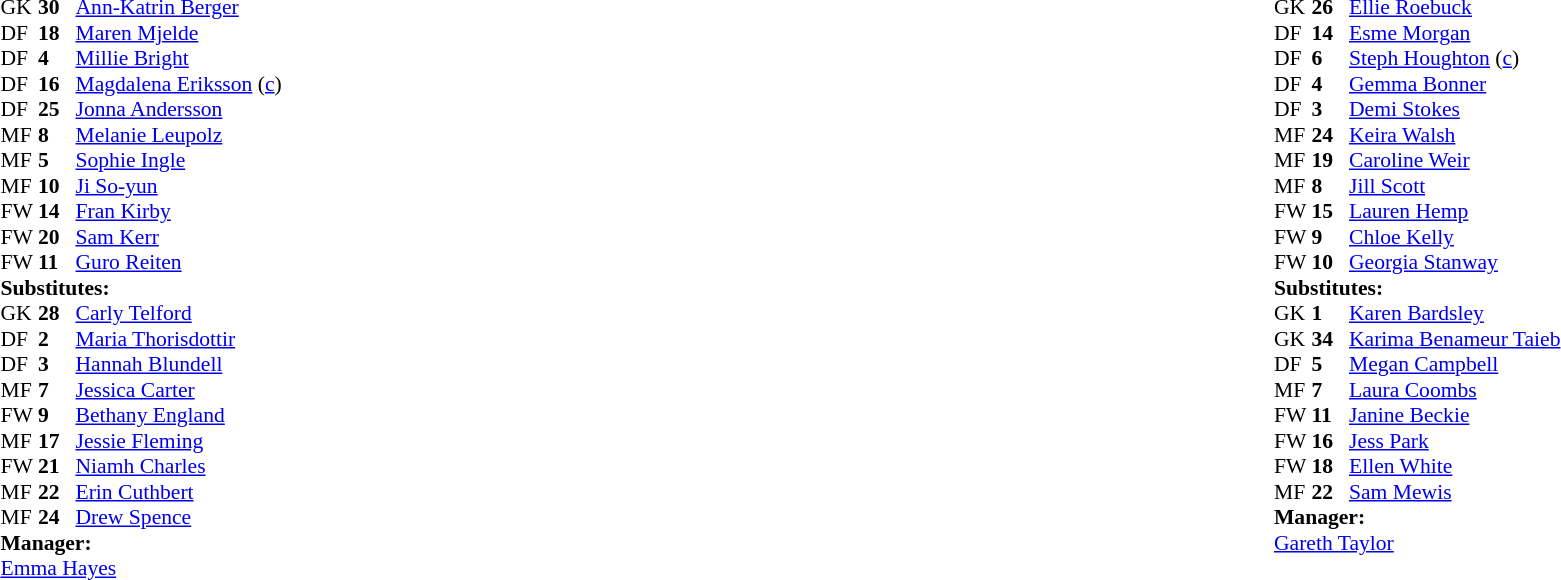<table style="width:100%">
<tr>
<td style="vertical-align:top;width:50%"><br><table style="font-size:90%" cellspacing="0" cellpadding="0">
<tr>
<th width="25"></th>
<th width="25"></th>
</tr>
<tr>
<td>GK</td>
<td><strong>30</strong></td>
<td> <a href='#'>Ann-Katrin Berger</a></td>
</tr>
<tr>
<td>DF</td>
<td><strong>18</strong></td>
<td> <a href='#'>Maren Mjelde</a></td>
</tr>
<tr>
<td>DF</td>
<td><strong>4</strong></td>
<td> <a href='#'>Millie Bright</a></td>
</tr>
<tr>
<td>DF</td>
<td><strong>16</strong></td>
<td> <a href='#'>Magdalena Eriksson</a> (<a href='#'>c</a>)</td>
</tr>
<tr>
<td>DF</td>
<td><strong>25</strong></td>
<td> <a href='#'>Jonna Andersson</a></td>
<td></td>
<td></td>
</tr>
<tr>
<td>MF</td>
<td><strong>8</strong></td>
<td> <a href='#'>Melanie Leupolz</a></td>
</tr>
<tr>
<td>MF</td>
<td><strong>5</strong></td>
<td> <a href='#'>Sophie Ingle</a></td>
</tr>
<tr>
<td>MF</td>
<td><strong>10</strong></td>
<td> <a href='#'>Ji So-yun</a></td>
</tr>
<tr>
<td>FW</td>
<td><strong>14</strong></td>
<td> <a href='#'>Fran Kirby</a></td>
<td></td>
<td></td>
</tr>
<tr>
<td>FW</td>
<td><strong>20</strong></td>
<td> <a href='#'>Sam Kerr</a></td>
<td></td>
<td></td>
</tr>
<tr>
<td>FW</td>
<td><strong>11</strong></td>
<td> <a href='#'>Guro Reiten</a></td>
<td></td>
<td></td>
</tr>
<tr>
<td colspan=4><strong>Substitutes:</strong></td>
</tr>
<tr>
<td>GK</td>
<td><strong>28</strong></td>
<td> <a href='#'>Carly Telford</a></td>
</tr>
<tr>
<td>DF</td>
<td><strong>2</strong></td>
<td> <a href='#'>Maria Thorisdottir</a></td>
</tr>
<tr>
<td>DF</td>
<td><strong>3</strong></td>
<td> <a href='#'>Hannah Blundell</a></td>
</tr>
<tr>
<td>MF</td>
<td><strong>7</strong></td>
<td> <a href='#'>Jessica Carter</a></td>
</tr>
<tr>
<td>FW</td>
<td><strong>9</strong></td>
<td> <a href='#'>Bethany England</a></td>
<td></td>
<td></td>
</tr>
<tr>
<td>MF</td>
<td><strong>17</strong></td>
<td> <a href='#'>Jessie Fleming</a></td>
<td></td>
<td></td>
</tr>
<tr>
<td>FW</td>
<td><strong>21</strong></td>
<td> <a href='#'>Niamh Charles</a></td>
<td></td>
<td></td>
</tr>
<tr>
<td>MF</td>
<td><strong>22</strong></td>
<td> <a href='#'>Erin Cuthbert</a></td>
<td></td>
<td></td>
</tr>
<tr>
<td>MF</td>
<td><strong>24</strong></td>
<td> <a href='#'>Drew Spence</a></td>
</tr>
<tr>
<td colspan=4><strong>Manager:</strong></td>
</tr>
<tr>
<td colspan="4"> <a href='#'>Emma Hayes</a></td>
</tr>
</table>
</td>
<td valign="top" width="50%"><br><table cellspacing="0" cellpadding="0" style="font-size:90%;margin:auto">
<tr>
<th width="25"></th>
<th width="25"></th>
</tr>
<tr>
<td>GK</td>
<td><strong>26</strong></td>
<td> <a href='#'>Ellie Roebuck</a></td>
</tr>
<tr>
<td>DF</td>
<td><strong>14</strong></td>
<td> <a href='#'>Esme Morgan</a></td>
</tr>
<tr>
<td>DF</td>
<td><strong>6</strong></td>
<td> <a href='#'>Steph Houghton</a> (<a href='#'>c</a>)</td>
</tr>
<tr>
<td>DF</td>
<td><strong>4</strong></td>
<td> <a href='#'>Gemma Bonner</a></td>
</tr>
<tr>
<td>DF</td>
<td><strong>3</strong></td>
<td> <a href='#'>Demi Stokes</a></td>
</tr>
<tr>
<td>MF</td>
<td><strong>24</strong></td>
<td> <a href='#'>Keira Walsh</a></td>
</tr>
<tr>
<td>MF</td>
<td><strong>19</strong></td>
<td> <a href='#'>Caroline Weir</a></td>
<td></td>
<td></td>
</tr>
<tr>
<td>MF</td>
<td><strong>8</strong></td>
<td> <a href='#'>Jill Scott</a></td>
<td></td>
<td></td>
</tr>
<tr>
<td>FW</td>
<td><strong>15</strong></td>
<td> <a href='#'>Lauren Hemp</a></td>
<td></td>
<td></td>
</tr>
<tr>
<td>FW</td>
<td><strong>9</strong></td>
<td> <a href='#'>Chloe Kelly</a></td>
</tr>
<tr>
<td>FW</td>
<td><strong>10</strong></td>
<td> <a href='#'>Georgia Stanway</a></td>
<td></td>
<td></td>
</tr>
<tr>
<td colspan=4><strong>Substitutes:</strong></td>
</tr>
<tr>
<td>GK</td>
<td><strong>1</strong></td>
<td> <a href='#'>Karen Bardsley</a></td>
</tr>
<tr>
<td>GK</td>
<td><strong>34</strong></td>
<td> <a href='#'>Karima Benameur Taieb</a></td>
</tr>
<tr>
<td>DF</td>
<td><strong>5</strong></td>
<td> <a href='#'>Megan Campbell</a></td>
</tr>
<tr>
<td>MF</td>
<td><strong>7</strong></td>
<td> <a href='#'>Laura Coombs</a></td>
</tr>
<tr>
<td>FW</td>
<td><strong>11</strong></td>
<td> <a href='#'>Janine Beckie</a></td>
<td></td>
<td></td>
</tr>
<tr>
<td>FW</td>
<td><strong>16</strong></td>
<td> <a href='#'>Jess Park</a></td>
</tr>
<tr>
<td>FW</td>
<td><strong>18</strong></td>
<td> <a href='#'>Ellen White</a></td>
<td></td>
<td></td>
</tr>
<tr>
<td>MF</td>
<td><strong>22</strong></td>
<td> <a href='#'>Sam Mewis</a></td>
<td></td>
<td></td>
</tr>
<tr>
<td colspan=4><strong>Manager:</strong></td>
</tr>
<tr>
<td colspan="4"> <a href='#'>Gareth Taylor</a></td>
</tr>
</table>
</td>
</tr>
</table>
